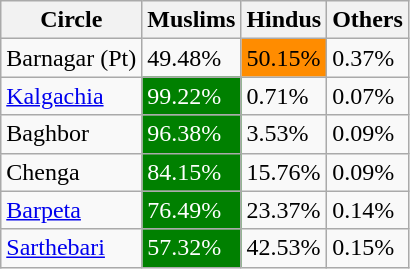<table class="wikitable">
<tr>
<th>Circle</th>
<th>Muslims</th>
<th>Hindus</th>
<th>Others</th>
</tr>
<tr>
<td>Barnagar (Pt)</td>
<td>49.48%</td>
<td style="background:darkorange">50.15%</td>
<td>0.37%</td>
</tr>
<tr>
<td><a href='#'>Kalgachia</a></td>
<td style="background:green;color:white">99.22%</td>
<td>0.71%</td>
<td>0.07%</td>
</tr>
<tr>
<td>Baghbor</td>
<td style="background:green;color:white">96.38%</td>
<td>3.53%</td>
<td>0.09%</td>
</tr>
<tr>
<td>Chenga</td>
<td style="background:green;color:white">84.15%</td>
<td>15.76%</td>
<td>0.09%</td>
</tr>
<tr>
<td><a href='#'>Barpeta</a></td>
<td style="background:green;color:white">76.49%</td>
<td>23.37%</td>
<td>0.14%</td>
</tr>
<tr>
<td><a href='#'>Sarthebari</a></td>
<td style="background:green;color:white">57.32%</td>
<td>42.53%</td>
<td>0.15%</td>
</tr>
</table>
